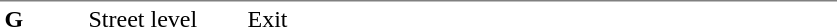<table table border=0 cellspacing=0 cellpadding=3>
<tr>
<td style="border-top:solid 1px gray;" width=50 valign=top><strong>G</strong></td>
<td style="border-top:solid 1px gray;" width=100 valign=top>Street level</td>
<td style="border-top:solid 1px gray;" width=390 valign=top>Exit</td>
</tr>
</table>
